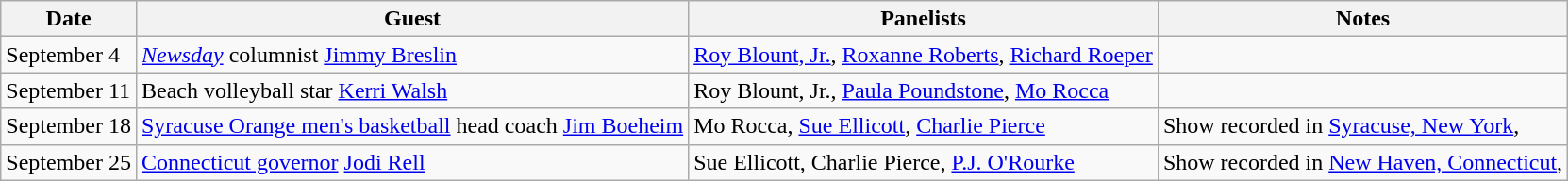<table class="wikitable">
<tr ">
<th>Date</th>
<th>Guest</th>
<th>Panelists</th>
<th>Notes</th>
</tr>
<tr>
<td>September 4</td>
<td><em><a href='#'>Newsday</a></em> columnist <a href='#'>Jimmy Breslin</a></td>
<td><a href='#'>Roy Blount, Jr.</a>, <a href='#'>Roxanne Roberts</a>, <a href='#'>Richard Roeper</a></td>
<td></td>
</tr>
<tr>
<td>September 11</td>
<td>Beach volleyball star <a href='#'>Kerri Walsh</a></td>
<td>Roy Blount, Jr., <a href='#'>Paula Poundstone</a>, <a href='#'>Mo Rocca</a></td>
<td></td>
</tr>
<tr>
<td>September 18</td>
<td><a href='#'>Syracuse Orange men's basketball</a> head coach <a href='#'>Jim Boeheim</a></td>
<td>Mo Rocca, <a href='#'>Sue Ellicott</a>, <a href='#'>Charlie Pierce</a></td>
<td>Show recorded in <a href='#'>Syracuse, New York</a>, </td>
</tr>
<tr>
<td>September 25</td>
<td><a href='#'>Connecticut governor</a> <a href='#'>Jodi Rell</a></td>
<td>Sue Ellicott, Charlie Pierce, <a href='#'>P.J. O'Rourke</a></td>
<td>Show recorded in <a href='#'>New Haven, Connecticut</a>, </td>
</tr>
</table>
